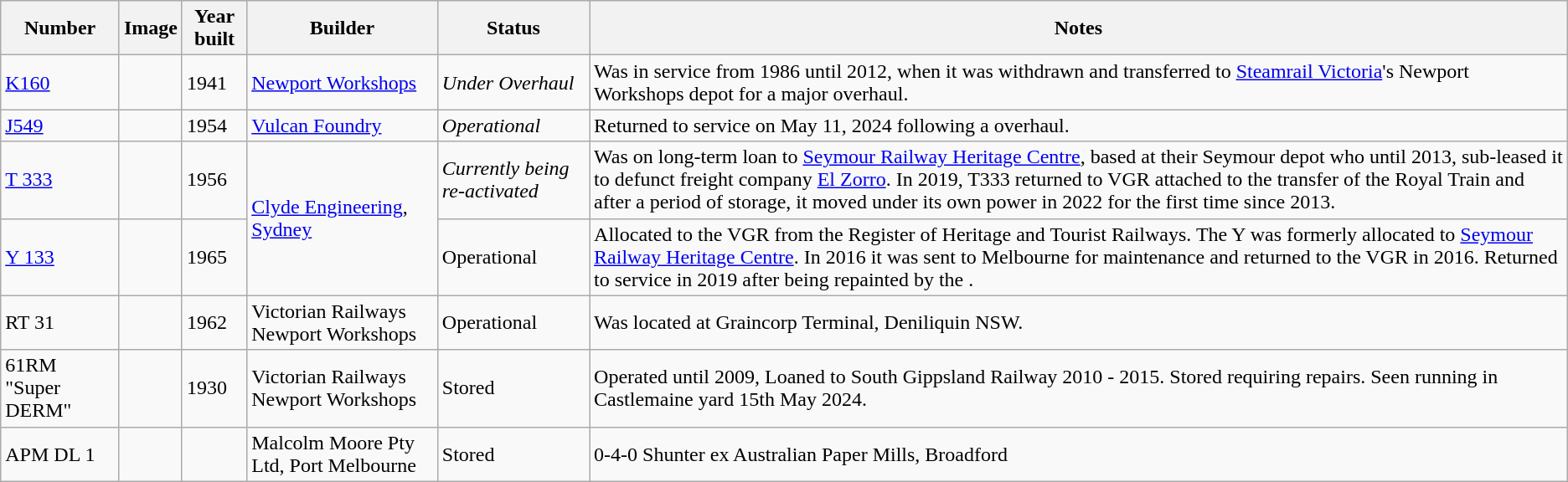<table class="wikitable sortable">
<tr>
<th>Number</th>
<th>Image</th>
<th>Year built</th>
<th>Builder</th>
<th>Status</th>
<th>Notes</th>
</tr>
<tr>
<td><a href='#'>K160</a></td>
<td></td>
<td>1941</td>
<td><a href='#'>Newport Workshops</a></td>
<td><em>Under Overhaul</em></td>
<td>Was in service from 1986 until 2012, when it was withdrawn and transferred to <a href='#'>Steamrail Victoria</a>'s Newport Workshops depot for a major overhaul.</td>
</tr>
<tr>
<td><a href='#'>J549</a></td>
<td></td>
<td>1954</td>
<td><a href='#'>Vulcan Foundry</a></td>
<td><em>Operational</em></td>
<td>Returned to service on May 11, 2024 following a overhaul.</td>
</tr>
<tr>
<td><a href='#'>T 333</a></td>
<td></td>
<td>1956</td>
<td rowspan="2"><a href='#'>Clyde Engineering</a>, <a href='#'>Sydney</a></td>
<td><em>Currently being re-activated</em></td>
<td>Was on long-term loan to <a href='#'>Seymour Railway Heritage Centre</a>, based at their Seymour depot who until 2013, sub-leased it to defunct freight company <a href='#'>El Zorro</a>. In 2019, T333 returned to VGR attached to the transfer of the Royal Train and after a period of storage, it moved under its own power in 2022 for the first time since 2013.</td>
</tr>
<tr>
<td><a href='#'>Y 133</a></td>
<td></td>
<td>1965</td>
<td>Operational</td>
<td>Allocated to the VGR from the Register of Heritage and Tourist Railways. The Y was formerly allocated to <a href='#'>Seymour Railway Heritage Centre</a>. In 2016 it was sent to Melbourne for maintenance and returned to the VGR in 2016. Returned to service in 2019 after being repainted by the .</td>
</tr>
<tr>
<td>RT 31</td>
<td></td>
<td>1962</td>
<td>Victorian Railways Newport Workshops</td>
<td>Operational</td>
<td>Was located at Graincorp Terminal, Deniliquin NSW.</td>
</tr>
<tr>
<td>61RM "Super DERM"</td>
<td></td>
<td>1930</td>
<td>Victorian Railways Newport Workshops</td>
<td>Stored</td>
<td>Operated until 2009, Loaned to South Gippsland Railway 2010 - 2015. Stored requiring repairs. Seen running in Castlemaine yard 15th May 2024.</td>
</tr>
<tr>
<td>APM DL 1</td>
<td></td>
<td></td>
<td>Malcolm Moore Pty Ltd, Port Melbourne</td>
<td>Stored</td>
<td>0-4-0 Shunter ex Australian Paper Mills, Broadford</td>
</tr>
</table>
